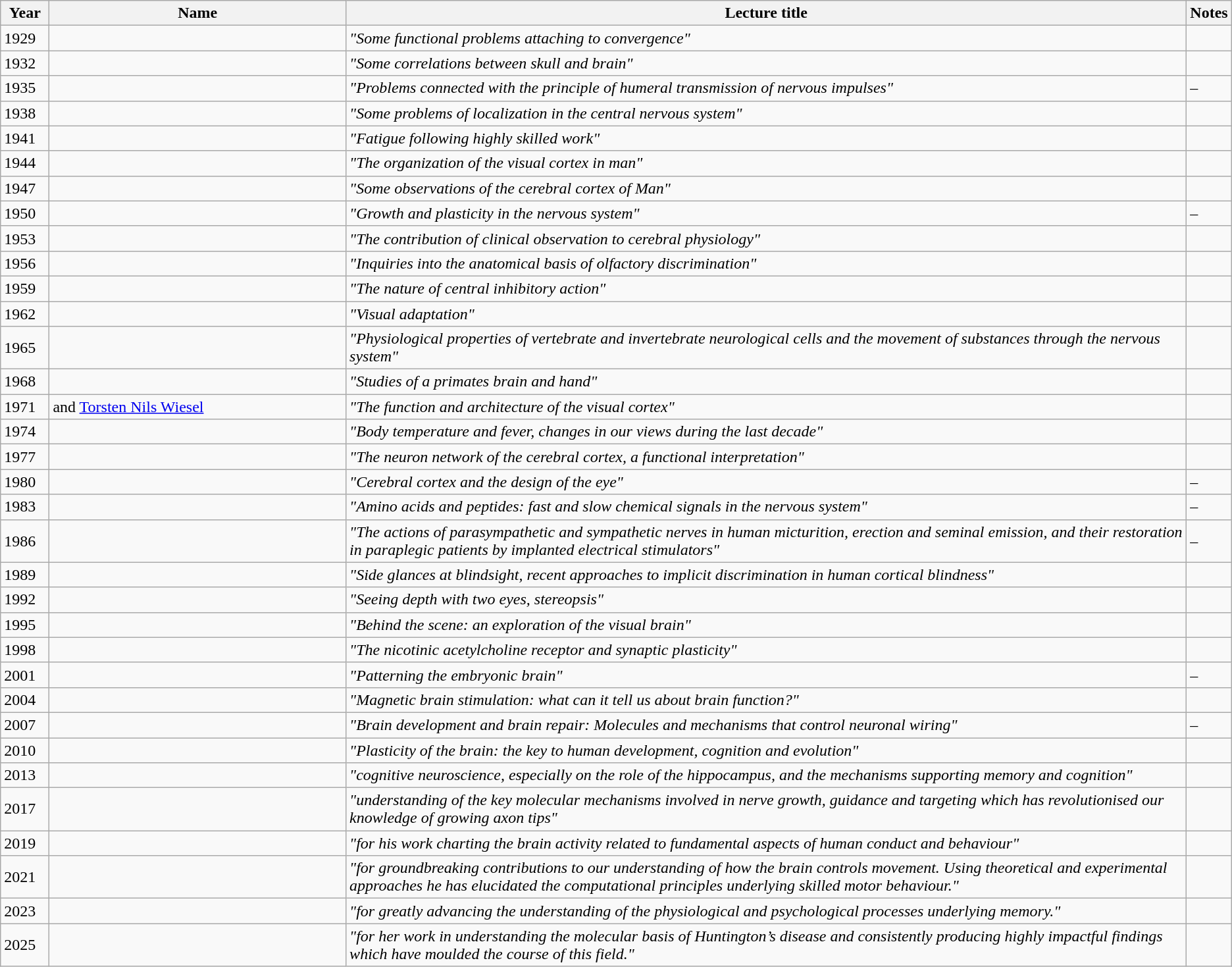<table class="wikitable sortable" border="1" style="align:left;">
<tr>
<th width="4%">Year</th>
<th width="25%"class="unsortable">Name</th>
<th width="78%" class="unsortable">Lecture title</th>
<th width="5%" class="unsortable">Notes</th>
</tr>
<tr>
<td>1929</td>
<td></td>
<td><em>"Some functional problems attaching to convergence"</em></td>
<td></td>
</tr>
<tr>
<td>1932</td>
<td></td>
<td><em>"Some correlations between skull and brain"</em></td>
<td></td>
</tr>
<tr>
<td>1935</td>
<td></td>
<td><em>"Problems connected with the principle of humeral transmission of nervous impulses"</em></td>
<td>–</td>
</tr>
<tr>
<td>1938</td>
<td></td>
<td><em>"Some problems of localization in the central nervous system"</em></td>
<td></td>
</tr>
<tr>
<td>1941</td>
<td></td>
<td><em>"Fatigue following highly skilled work"</em></td>
<td></td>
</tr>
<tr>
<td>1944</td>
<td></td>
<td><em>"The organization of the visual cortex in man"</em></td>
<td></td>
</tr>
<tr>
<td>1947</td>
<td></td>
<td><em>"Some observations of the cerebral cortex of Man"</em></td>
<td></td>
</tr>
<tr>
<td>1950</td>
<td></td>
<td><em>"Growth and plasticity in the nervous system"</em></td>
<td>–</td>
</tr>
<tr>
<td>1953</td>
<td></td>
<td><em>"The contribution of clinical observation to cerebral physiology"</em></td>
<td></td>
</tr>
<tr>
<td>1956</td>
<td></td>
<td><em>"Inquiries into the anatomical basis of olfactory discrimination"</em></td>
<td></td>
</tr>
<tr>
<td>1959</td>
<td></td>
<td><em>"The nature of central inhibitory action"</em></td>
<td></td>
</tr>
<tr>
<td>1962</td>
<td></td>
<td><em>"Visual adaptation"</em></td>
<td></td>
</tr>
<tr>
<td>1965</td>
<td></td>
<td><em>"Physiological properties of vertebrate and invertebrate neurological cells and the movement of substances through the nervous system"</em></td>
<td></td>
</tr>
<tr>
<td>1968</td>
<td></td>
<td><em>"Studies of a primates brain and hand"</em></td>
<td></td>
</tr>
<tr>
<td>1971</td>
<td> and <a href='#'>Torsten Nils Wiesel</a></td>
<td><em>"The function and architecture of the visual cortex"</em></td>
<td></td>
</tr>
<tr>
<td>1974</td>
<td></td>
<td><em>"Body temperature and fever, changes in our views during the last decade"</em></td>
<td></td>
</tr>
<tr>
<td>1977</td>
<td></td>
<td><em>"The neuron network of the cerebral cortex, a functional interpretation"</em></td>
<td></td>
</tr>
<tr>
<td>1980</td>
<td></td>
<td><em>"Cerebral cortex and the design of the eye"</em></td>
<td>–</td>
</tr>
<tr>
<td>1983</td>
<td></td>
<td><em>"Amino acids and peptides: fast and slow chemical signals in the nervous system"</em></td>
<td>–</td>
</tr>
<tr>
<td>1986</td>
<td></td>
<td><em>"The actions of parasympathetic and sympathetic nerves in human micturition, erection and seminal emission, and their restoration in paraplegic patients by implanted electrical stimulators"</em></td>
<td>–</td>
</tr>
<tr>
<td>1989</td>
<td></td>
<td><em>"Side glances at blindsight, recent approaches to implicit discrimination in human cortical blindness"</em></td>
<td></td>
</tr>
<tr>
<td>1992</td>
<td></td>
<td><em>"Seeing depth with two eyes, stereopsis"</em></td>
<td></td>
</tr>
<tr>
<td>1995</td>
<td></td>
<td><em>"Behind the scene: an exploration of the visual brain"</em></td>
<td></td>
</tr>
<tr>
<td>1998</td>
<td></td>
<td><em>"The nicotinic acetylcholine receptor and synaptic plasticity"</em></td>
<td></td>
</tr>
<tr>
<td>2001</td>
<td></td>
<td><em>"Patterning the embryonic brain"</em></td>
<td>–</td>
</tr>
<tr>
<td>2004</td>
<td></td>
<td><em>"Magnetic brain stimulation: what can it tell us about brain function?"</em></td>
<td></td>
</tr>
<tr>
<td>2007</td>
<td></td>
<td><em>"Brain development and brain repair: Molecules and mechanisms that control neuronal wiring"</em></td>
<td>–</td>
</tr>
<tr>
<td>2010</td>
<td></td>
<td><em>"Plasticity of the brain: the key to human development, cognition and evolution"</em></td>
<td></td>
</tr>
<tr>
<td>2013</td>
<td></td>
<td><em>"cognitive neuroscience, especially on the role of the hippocampus, and the mechanisms supporting memory and cognition"</em></td>
<td></td>
</tr>
<tr>
<td>2017</td>
<td></td>
<td><em>"understanding of the key molecular mechanisms involved in nerve growth, guidance and targeting which has revolutionised our knowledge of growing axon tips"</em></td>
<td></td>
</tr>
<tr>
<td>2019</td>
<td></td>
<td><em>"for his work charting the brain activity related to fundamental aspects of human conduct and behaviour"</em></td>
<td></td>
</tr>
<tr>
<td>2021</td>
<td></td>
<td><em>"for groundbreaking contributions to our understanding of how the brain controls movement. Using theoretical and experimental approaches he has elucidated the computational principles underlying skilled motor behaviour."</em></td>
<td></td>
</tr>
<tr>
<td>2023</td>
<td></td>
<td><em>"for greatly advancing the understanding of the physiological and psychological processes underlying memory."</em></td>
<td></td>
</tr>
<tr>
<td>2025</td>
<td></td>
<td><em>"for her work in understanding the molecular basis of Huntington’s disease and consistently producing highly impactful findings which have moulded the course of this field."</em></td>
<td></td>
</tr>
</table>
